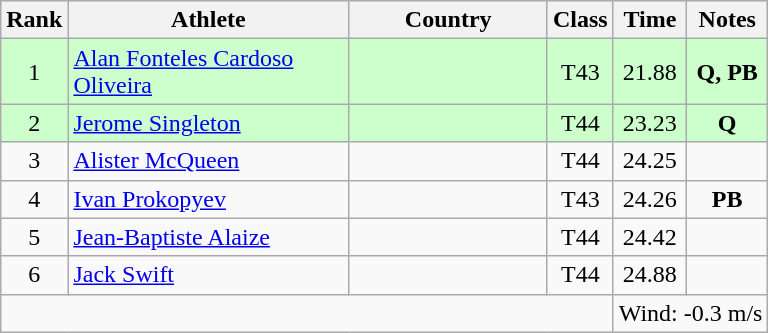<table class="wikitable sortable" style="text-align:center">
<tr>
<th>Rank</th>
<th style="width:180px">Athlete</th>
<th style="width:125px">Country</th>
<th>Class</th>
<th>Time</th>
<th>Notes</th>
</tr>
<tr style="background:#cfc;">
<td>1</td>
<td style="text-align:left;"><a href='#'>Alan Fonteles Cardoso Oliveira</a></td>
<td style="text-align:left;"></td>
<td>T43</td>
<td>21.88</td>
<td><strong>Q, PB</strong></td>
</tr>
<tr style="background:#cfc;">
<td>2</td>
<td style="text-align:left;"><a href='#'>Jerome Singleton</a></td>
<td style="text-align:left;"></td>
<td>T44</td>
<td>23.23</td>
<td><strong>Q</strong></td>
</tr>
<tr>
<td>3</td>
<td style="text-align:left;"><a href='#'>Alister McQueen</a></td>
<td style="text-align:left;"></td>
<td>T44</td>
<td>24.25</td>
<td></td>
</tr>
<tr>
<td>4</td>
<td style="text-align:left;"><a href='#'>Ivan Prokopyev</a></td>
<td style="text-align:left;"></td>
<td>T43</td>
<td>24.26</td>
<td><strong>PB</strong></td>
</tr>
<tr>
<td>5</td>
<td style="text-align:left;"><a href='#'>Jean-Baptiste Alaize</a></td>
<td style="text-align:left;"></td>
<td>T44</td>
<td>24.42</td>
<td></td>
</tr>
<tr>
<td>6</td>
<td style="text-align:left;"><a href='#'>Jack Swift</a></td>
<td style="text-align:left;"></td>
<td>T44</td>
<td>24.88</td>
<td></td>
</tr>
<tr class="sortbottom">
<td colspan="4"></td>
<td colspan="2">Wind: -0.3 m/s</td>
</tr>
</table>
